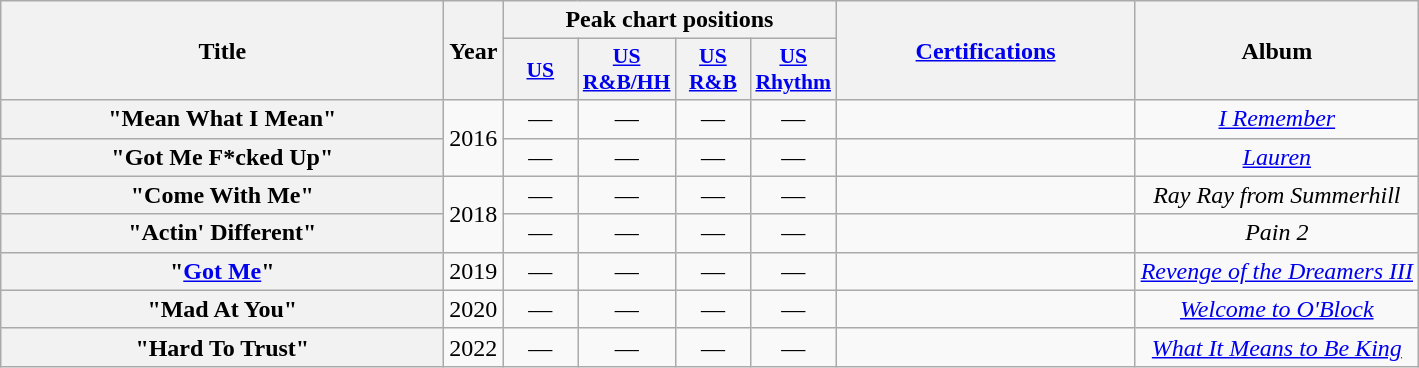<table class="wikitable plainrowheaders" style="text-align:center;">
<tr>
<th scope="col" rowspan="2" style="width:18em;">Title</th>
<th scope="col" rowspan="2">Year</th>
<th scope="col" colspan="4">Peak chart positions</th>
<th scope="col" rowspan="2" style="width:12em;"><a href='#'>Certifications</a></th>
<th scope="col" rowspan="2">Album</th>
</tr>
<tr>
<th scope="col" style="width:3em;font-size:90%;"><a href='#'>US</a><br></th>
<th scope="col" style="width:3em;font-size:90%;"><a href='#'>US R&B/HH</a><br></th>
<th scope="col" style="width:3em;font-size:90%;"><a href='#'>US R&B</a><br></th>
<th scope="col" style="width:3em;font-size:90%;"><a href='#'>US<br>Rhythm</a><br></th>
</tr>
<tr>
<th scope="row">"Mean What I Mean"<br></th>
<td rowspan="2">2016</td>
<td>—</td>
<td>—</td>
<td>—</td>
<td>—</td>
<td></td>
<td><em><a href='#'>I Remember</a></em></td>
</tr>
<tr>
<th scope="row">"Got Me F*cked Up"<br></th>
<td>—</td>
<td>—</td>
<td>—</td>
<td>—</td>
<td></td>
<td><em><a href='#'>Lauren</a></em></td>
</tr>
<tr>
<th scope="row">"Come With Me"<br></th>
<td rowspan="2">2018</td>
<td>—</td>
<td>—</td>
<td>—</td>
<td>—</td>
<td></td>
<td><em>Ray Ray from Summerhill</em></td>
</tr>
<tr>
<th scope="row">"Actin' Different"<br></th>
<td>—</td>
<td>—</td>
<td>—</td>
<td>—</td>
<td></td>
<td><em>Pain 2</em></td>
</tr>
<tr>
<th scope="row">"<a href='#'>Got Me</a>"<br></th>
<td>2019</td>
<td>—</td>
<td>—</td>
<td>—</td>
<td>—</td>
<td></td>
<td><em><a href='#'>Revenge of the Dreamers III</a></em></td>
</tr>
<tr>
<th scope="row">"Mad At You"<br></th>
<td>2020</td>
<td>—</td>
<td>—</td>
<td>—</td>
<td>—</td>
<td></td>
<td><em><a href='#'>Welcome to O'Block</a></em></td>
</tr>
<tr>
<th scope="row">"Hard To Trust"<br></th>
<td>2022</td>
<td>—</td>
<td>—</td>
<td>—</td>
<td>—</td>
<td></td>
<td><em><a href='#'>What It Means to Be King</a></em></td>
</tr>
</table>
